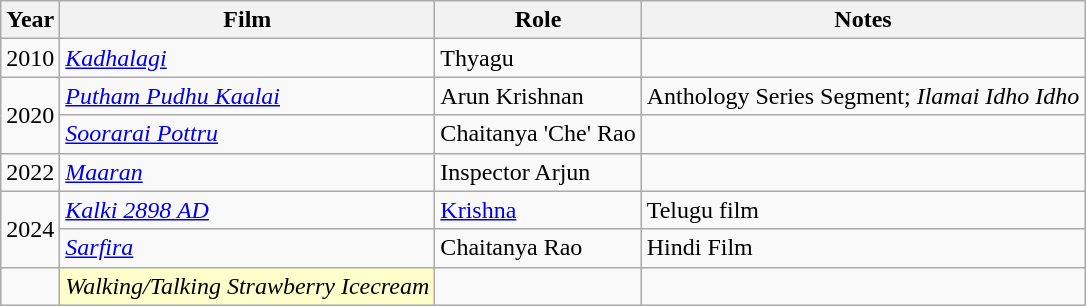<table class="wikitable sortable">
<tr>
<th>Year</th>
<th>Film</th>
<th>Role</th>
<th>Notes</th>
</tr>
<tr>
<td>2010</td>
<td><em><a href='#'>Kadhalagi</a></em></td>
<td>Thyagu</td>
<td></td>
</tr>
<tr>
<td rowspan="2">2020</td>
<td><em><a href='#'>Putham Pudhu Kaalai</a></em></td>
<td>Arun Krishnan</td>
<td>Anthology Series Segment; <em>Ilamai Idho Idho</em></td>
</tr>
<tr>
<td><em><a href='#'>Soorarai Pottru</a></em></td>
<td>Chaitanya 'Che' Rao</td>
<td></td>
</tr>
<tr>
<td>2022</td>
<td !scope="row"><em> <a href='#'>Maaran</a></em></td>
<td>Inspector Arjun</td>
<td></td>
</tr>
<tr>
<td rowspan="2">2024</td>
<td !scope="row"><em><a href='#'>Kalki 2898 AD</a></em></td>
<td><a href='#'>Krishna</a></td>
<td>Telugu film</td>
</tr>
<tr>
<td><em><a href='#'>Sarfira</a></em></td>
<td>Chaitanya Rao</td>
<td>Hindi Film </td>
</tr>
<tr>
<td></td>
<td !scope="row" style="background: #ffc;"><em>Walking/Talking Strawberry Icecream</em> </td>
<td></td>
<td style="text-align: center;"></td>
</tr>
</table>
